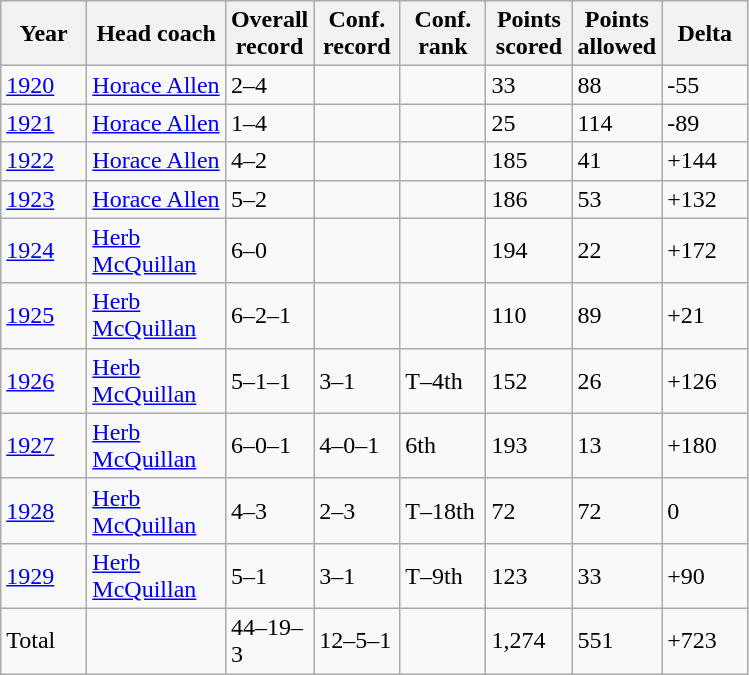<table class="sortable wikitable">
<tr>
<th width="50">Year</th>
<th width="85">Head coach</th>
<th width="50">Overall record</th>
<th width="50">Conf. record</th>
<th width="50">Conf. rank</th>
<th width="50">Points scored</th>
<th width="50">Points allowed</th>
<th width="50">Delta</th>
</tr>
<tr align="left" bgcolor="">
<td><a href='#'>1920</a></td>
<td><a href='#'>Horace Allen</a></td>
<td>2–4</td>
<td></td>
<td></td>
<td>33</td>
<td>88</td>
<td>-55</td>
</tr>
<tr align="left" bgcolor="">
<td><a href='#'>1921</a></td>
<td><a href='#'>Horace Allen</a></td>
<td>1–4</td>
<td></td>
<td></td>
<td>25</td>
<td>114</td>
<td>-89</td>
</tr>
<tr align="left" bgcolor="">
<td><a href='#'>1922</a></td>
<td><a href='#'>Horace Allen</a></td>
<td>4–2</td>
<td></td>
<td></td>
<td>185</td>
<td>41</td>
<td>+144</td>
</tr>
<tr align="left" bgcolor="">
<td><a href='#'>1923</a></td>
<td><a href='#'>Horace Allen</a></td>
<td>5–2</td>
<td></td>
<td></td>
<td>186</td>
<td>53</td>
<td>+132</td>
</tr>
<tr align="left" bgcolor="">
<td><a href='#'>1924</a></td>
<td><a href='#'>Herb McQuillan</a></td>
<td>6–0</td>
<td></td>
<td></td>
<td>194</td>
<td>22</td>
<td>+172</td>
</tr>
<tr align="left" bgcolor="">
<td><a href='#'>1925</a></td>
<td><a href='#'>Herb McQuillan</a></td>
<td>6–2–1</td>
<td></td>
<td></td>
<td>110</td>
<td>89</td>
<td>+21</td>
</tr>
<tr align="left" bgcolor="">
<td><a href='#'>1926</a></td>
<td><a href='#'>Herb McQuillan</a></td>
<td>5–1–1</td>
<td>3–1</td>
<td>T–4th</td>
<td>152</td>
<td>26</td>
<td>+126</td>
</tr>
<tr align="left" bgcolor="">
<td><a href='#'>1927</a></td>
<td><a href='#'>Herb McQuillan</a></td>
<td>6–0–1</td>
<td>4–0–1</td>
<td>6th</td>
<td>193</td>
<td>13</td>
<td>+180</td>
</tr>
<tr align="left" bgcolor="">
<td><a href='#'>1928</a></td>
<td><a href='#'>Herb McQuillan</a></td>
<td>4–3</td>
<td>2–3</td>
<td>T–18th</td>
<td>72</td>
<td>72</td>
<td>0</td>
</tr>
<tr align="left" bgcolor="">
<td><a href='#'>1929</a></td>
<td><a href='#'>Herb McQuillan</a></td>
<td>5–1</td>
<td>3–1</td>
<td>T–9th</td>
<td>123</td>
<td>33</td>
<td>+90</td>
</tr>
<tr align="left" bgcolor="">
<td>Total</td>
<td></td>
<td>44–19–3</td>
<td>12–5–1</td>
<td></td>
<td>1,274</td>
<td>551</td>
<td>+723</td>
</tr>
</table>
